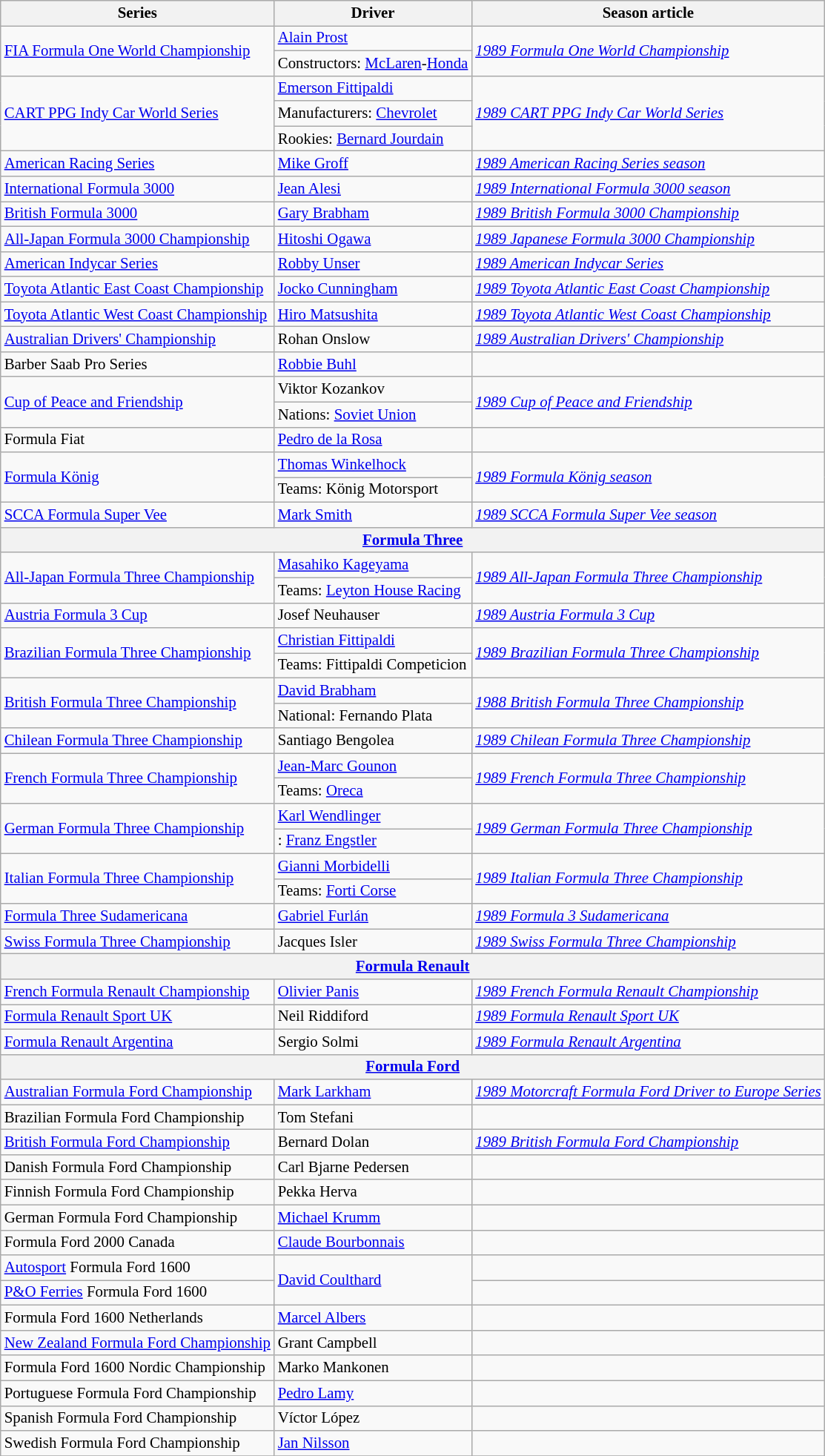<table class="wikitable" style="font-size: 87%;">
<tr>
<th>Series</th>
<th>Driver</th>
<th>Season article</th>
</tr>
<tr>
<td rowspan=2><a href='#'>FIA Formula One World Championship</a></td>
<td> <a href='#'>Alain Prost</a></td>
<td rowspan=2><em><a href='#'>1989 Formula One World Championship</a></em></td>
</tr>
<tr>
<td>Constructors:  <a href='#'>McLaren</a>-<a href='#'>Honda</a></td>
</tr>
<tr>
<td rowspan=3><a href='#'>CART PPG Indy Car World Series</a></td>
<td> <a href='#'>Emerson Fittipaldi</a></td>
<td rowspan=3><em><a href='#'>1989 CART PPG Indy Car World Series</a></em></td>
</tr>
<tr>
<td>Manufacturers:  <a href='#'>Chevrolet</a></td>
</tr>
<tr>
<td>Rookies:  <a href='#'>Bernard Jourdain</a></td>
</tr>
<tr>
<td><a href='#'>American Racing Series</a></td>
<td> <a href='#'>Mike Groff</a></td>
<td><em><a href='#'>1989 American Racing Series season</a></em></td>
</tr>
<tr>
<td><a href='#'>International Formula 3000</a></td>
<td> <a href='#'>Jean Alesi</a></td>
<td><em><a href='#'>1989 International Formula 3000 season</a></em></td>
</tr>
<tr>
<td><a href='#'>British Formula 3000</a></td>
<td> <a href='#'>Gary Brabham</a></td>
<td><em><a href='#'>1989 British Formula 3000 Championship</a></em></td>
</tr>
<tr>
<td><a href='#'>All-Japan Formula 3000 Championship</a></td>
<td> <a href='#'>Hitoshi Ogawa</a></td>
<td><em><a href='#'>1989 Japanese Formula 3000 Championship</a></em></td>
</tr>
<tr>
<td><a href='#'>American Indycar Series</a></td>
<td> <a href='#'>Robby Unser</a></td>
<td><em><a href='#'>1989 American Indycar Series</a></em></td>
</tr>
<tr>
<td><a href='#'>Toyota Atlantic East Coast Championship</a></td>
<td> <a href='#'>Jocko Cunningham</a></td>
<td><em><a href='#'>1989 Toyota Atlantic East Coast Championship</a></em></td>
</tr>
<tr>
<td><a href='#'>Toyota Atlantic West Coast Championship</a></td>
<td> <a href='#'>Hiro Matsushita</a></td>
<td><em><a href='#'>1989 Toyota Atlantic West Coast Championship</a></em></td>
</tr>
<tr>
<td><a href='#'>Australian Drivers' Championship</a></td>
<td> Rohan Onslow</td>
<td><em><a href='#'>1989 Australian Drivers' Championship</a></em></td>
</tr>
<tr>
<td>Barber Saab Pro Series</td>
<td> <a href='#'>Robbie Buhl</a></td>
<td></td>
</tr>
<tr>
<td rowspan=2><a href='#'>Cup of Peace and Friendship</a></td>
<td> Viktor Kozankov</td>
<td rowspan=2><em><a href='#'>1989 Cup of Peace and Friendship</a></em></td>
</tr>
<tr>
<td>Nations:  <a href='#'>Soviet Union</a></td>
</tr>
<tr>
<td>Formula Fiat</td>
<td> <a href='#'>Pedro de la Rosa</a></td>
<td></td>
</tr>
<tr>
<td rowspan=2><a href='#'>Formula König</a></td>
<td> <a href='#'>Thomas Winkelhock</a></td>
<td rowspan=2><em><a href='#'>1989 Formula König season</a></em></td>
</tr>
<tr>
<td>Teams:  König Motorsport</td>
</tr>
<tr>
<td><a href='#'>SCCA Formula Super Vee</a></td>
<td> <a href='#'>Mark Smith</a></td>
<td><em><a href='#'>1989 SCCA Formula Super Vee season</a></em></td>
</tr>
<tr>
<th colspan=3><a href='#'>Formula Three</a></th>
</tr>
<tr>
<td rowspan="2"><a href='#'>All-Japan Formula Three Championship</a></td>
<td> <a href='#'>Masahiko Kageyama</a></td>
<td rowspan="2"><em><a href='#'>1989 All-Japan Formula Three Championship</a></em></td>
</tr>
<tr>
<td>Teams:  <a href='#'>Leyton House Racing</a></td>
</tr>
<tr>
<td><a href='#'>Austria Formula 3 Cup</a></td>
<td> Josef Neuhauser</td>
<td><em><a href='#'>1989 Austria Formula 3 Cup</a></em></td>
</tr>
<tr>
<td rowspan=2><a href='#'>Brazilian Formula Three Championship</a></td>
<td> <a href='#'>Christian Fittipaldi</a></td>
<td rowspan=2><em><a href='#'>1989 Brazilian Formula Three Championship</a></em></td>
</tr>
<tr>
<td>Teams:  Fittipaldi Competicion</td>
</tr>
<tr>
<td rowspan=2><a href='#'>British Formula Three Championship</a></td>
<td> <a href='#'>David Brabham</a></td>
<td rowspan=2><em><a href='#'>1988 British Formula Three Championship</a></em></td>
</tr>
<tr>
<td>National:  Fernando Plata</td>
</tr>
<tr>
<td><a href='#'>Chilean Formula Three Championship</a></td>
<td> Santiago Bengolea</td>
<td><em><a href='#'>1989 Chilean Formula Three Championship</a></em></td>
</tr>
<tr>
<td rowspan=2><a href='#'>French Formula Three Championship</a></td>
<td> <a href='#'>Jean-Marc Gounon</a></td>
<td rowspan=2><em><a href='#'>1989 French Formula Three Championship</a></em></td>
</tr>
<tr>
<td>Teams:  <a href='#'>Oreca</a></td>
</tr>
<tr>
<td rowspan=2><a href='#'>German Formula Three Championship</a></td>
<td> <a href='#'>Karl Wendlinger</a></td>
<td rowspan=2><em><a href='#'>1989 German Formula Three Championship</a></em></td>
</tr>
<tr>
<td>:  <a href='#'>Franz Engstler</a></td>
</tr>
<tr>
<td rowspan=2><a href='#'>Italian Formula Three Championship</a></td>
<td> <a href='#'>Gianni Morbidelli</a></td>
<td rowspan=2><em><a href='#'>1989 Italian Formula Three Championship</a></em></td>
</tr>
<tr>
<td>Teams:  <a href='#'>Forti Corse</a></td>
</tr>
<tr>
<td><a href='#'>Formula Three Sudamericana</a></td>
<td> <a href='#'>Gabriel Furlán</a></td>
<td><em><a href='#'>1989 Formula 3 Sudamericana</a></em></td>
</tr>
<tr>
<td><a href='#'>Swiss Formula Three Championship</a></td>
<td> Jacques Isler</td>
<td><em><a href='#'>1989 Swiss Formula Three Championship</a></em></td>
</tr>
<tr>
<th colspan=3><a href='#'>Formula Renault</a></th>
</tr>
<tr>
<td><a href='#'>French Formula Renault Championship</a></td>
<td> <a href='#'>Olivier Panis</a></td>
<td><em><a href='#'>1989 French Formula Renault Championship</a></em></td>
</tr>
<tr>
<td><a href='#'>Formula Renault Sport UK</a></td>
<td> Neil Riddiford</td>
<td><em><a href='#'>1989 Formula Renault Sport UK</a></em></td>
</tr>
<tr>
<td><a href='#'>Formula Renault Argentina</a></td>
<td> Sergio Solmi</td>
<td><em><a href='#'>1989 Formula Renault Argentina</a></em></td>
</tr>
<tr>
<th colspan=3><a href='#'>Formula Ford</a></th>
</tr>
<tr>
<td><a href='#'>Australian Formula Ford Championship</a></td>
<td> <a href='#'>Mark Larkham</a></td>
<td><em><a href='#'>1989 Motorcraft Formula Ford Driver to Europe Series</a></em></td>
</tr>
<tr>
<td>Brazilian Formula Ford Championship</td>
<td> Tom Stefani</td>
<td></td>
</tr>
<tr>
<td><a href='#'>British Formula Ford Championship</a></td>
<td> Bernard Dolan</td>
<td><em><a href='#'>1989 British Formula Ford Championship</a></em></td>
</tr>
<tr>
<td>Danish Formula Ford Championship</td>
<td> Carl Bjarne Pedersen</td>
<td></td>
</tr>
<tr>
<td>Finnish Formula Ford Championship</td>
<td> Pekka Herva</td>
<td></td>
</tr>
<tr>
<td>German Formula Ford Championship</td>
<td> <a href='#'>Michael Krumm</a></td>
<td></td>
</tr>
<tr>
<td>Formula Ford 2000 Canada</td>
<td> <a href='#'>Claude Bourbonnais</a></td>
<td></td>
</tr>
<tr>
<td><a href='#'>Autosport</a> Formula Ford 1600</td>
<td rowspan=2> <a href='#'>David Coulthard</a></td>
<td></td>
</tr>
<tr>
<td><a href='#'>P&O Ferries</a> Formula Ford 1600</td>
<td></td>
</tr>
<tr>
<td>Formula Ford 1600 Netherlands</td>
<td> <a href='#'>Marcel Albers</a></td>
<td></td>
</tr>
<tr>
<td><a href='#'>New Zealand Formula Ford Championship</a></td>
<td> Grant Campbell</td>
<td></td>
</tr>
<tr>
<td>Formula Ford 1600 Nordic Championship</td>
<td> Marko Mankonen</td>
<td></td>
</tr>
<tr>
<td>Portuguese Formula Ford Championship</td>
<td> <a href='#'>Pedro Lamy</a></td>
<td></td>
</tr>
<tr>
<td>Spanish Formula Ford Championship</td>
<td> Víctor López</td>
<td></td>
</tr>
<tr>
<td>Swedish Formula Ford Championship</td>
<td> <a href='#'>Jan Nilsson</a></td>
<td></td>
</tr>
<tr>
</tr>
</table>
